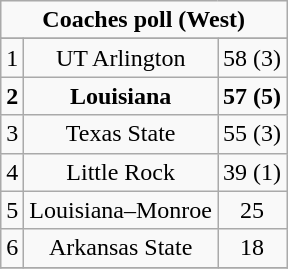<table class="wikitable">
<tr align="center">
<td align="center" Colspan="3"><strong>Coaches poll (West)</strong></td>
</tr>
<tr align="center">
</tr>
<tr align="center">
<td>1</td>
<td>UT Arlington</td>
<td>58 (3)</td>
</tr>
<tr align="center">
<td><strong>2</strong></td>
<td><strong>Louisiana</strong></td>
<td><strong>57 (5)</strong></td>
</tr>
<tr align="center">
<td>3</td>
<td>Texas State</td>
<td>55 (3)</td>
</tr>
<tr align="center">
<td>4</td>
<td>Little Rock</td>
<td>39 (1)</td>
</tr>
<tr align="center">
<td>5</td>
<td>Louisiana–Monroe</td>
<td>25</td>
</tr>
<tr align="center">
<td>6</td>
<td>Arkansas State</td>
<td>18</td>
</tr>
<tr align="center">
</tr>
</table>
